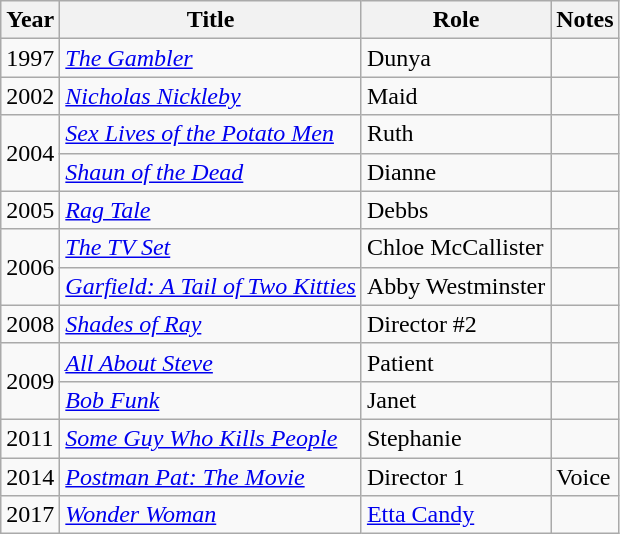<table class="wikitable sortable">
<tr>
<th>Year</th>
<th>Title</th>
<th>Role</th>
<th>Notes</th>
</tr>
<tr>
<td>1997</td>
<td><em><a href='#'>The Gambler</a></em></td>
<td>Dunya</td>
<td></td>
</tr>
<tr>
<td>2002</td>
<td><em><a href='#'>Nicholas Nickleby</a></em></td>
<td>Maid</td>
<td></td>
</tr>
<tr>
<td rowspan=2>2004</td>
<td><em><a href='#'>Sex Lives of the Potato Men</a></em></td>
<td>Ruth</td>
<td></td>
</tr>
<tr>
<td><em><a href='#'>Shaun of the Dead</a></em></td>
<td>Dianne</td>
<td></td>
</tr>
<tr>
<td>2005</td>
<td><em><a href='#'>Rag Tale</a></em></td>
<td>Debbs</td>
<td></td>
</tr>
<tr>
<td rowspan=2>2006</td>
<td><em><a href='#'>The TV Set</a></em></td>
<td>Chloe McCallister</td>
<td></td>
</tr>
<tr>
<td><em><a href='#'>Garfield: A Tail of Two Kitties</a></em></td>
<td>Abby Westminster</td>
<td></td>
</tr>
<tr>
<td>2008</td>
<td><em><a href='#'>Shades of Ray</a></em></td>
<td>Director #2</td>
<td></td>
</tr>
<tr>
<td rowspan=2>2009</td>
<td><em><a href='#'>All About Steve</a></em></td>
<td>Patient</td>
<td></td>
</tr>
<tr>
<td><em><a href='#'>Bob Funk</a></em></td>
<td>Janet</td>
<td></td>
</tr>
<tr>
<td>2011</td>
<td><em><a href='#'>Some Guy Who Kills People</a></em></td>
<td>Stephanie</td>
<td></td>
</tr>
<tr>
<td>2014</td>
<td><em><a href='#'>Postman Pat: The Movie</a></em></td>
<td>Director 1</td>
<td>Voice</td>
</tr>
<tr>
<td>2017</td>
<td><em><a href='#'>Wonder Woman</a></em></td>
<td><a href='#'>Etta Candy</a></td>
<td></td>
</tr>
</table>
